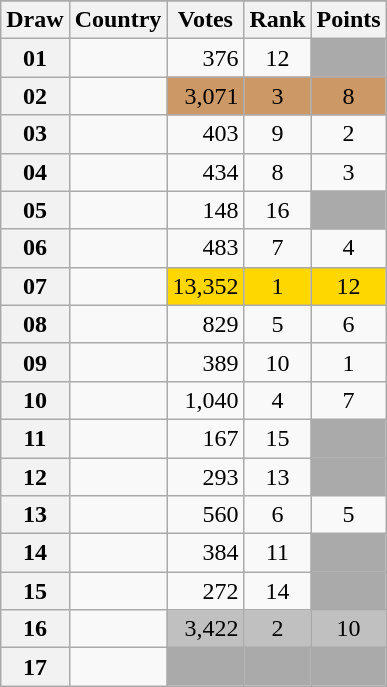<table class="sortable wikitable collapsible plainrowheaders" style="text-align:center;">
<tr>
</tr>
<tr>
<th scope="col">Draw</th>
<th scope="col">Country</th>
<th scope="col">Votes</th>
<th scope="col">Rank</th>
<th scope="col">Points</th>
</tr>
<tr>
<th scope="row" style="text-align:center;">01</th>
<td style="text-align:left;"></td>
<td style="text-align:right;">376</td>
<td>12</td>
<td style="background:#AAAAAA;"></td>
</tr>
<tr>
<th scope="row" style="text-align:center;">02</th>
<td style="text-align:left;"></td>
<td style="text-align:right; background:#CC9966;">3,071</td>
<td style="background:#CC9966;">3</td>
<td style="background:#CC9966;">8</td>
</tr>
<tr>
<th scope="row" style="text-align:center;">03</th>
<td style="text-align:left;"></td>
<td style="text-align:right;">403</td>
<td>9</td>
<td>2</td>
</tr>
<tr>
<th scope="row" style="text-align:center;">04</th>
<td style="text-align:left;"></td>
<td style="text-align:right;">434</td>
<td>8</td>
<td>3</td>
</tr>
<tr>
<th scope="row" style="text-align:center;">05</th>
<td style="text-align:left;"></td>
<td style="text-align:right;">148</td>
<td>16</td>
<td style="background:#AAAAAA;"></td>
</tr>
<tr>
<th scope="row" style="text-align:center;">06</th>
<td style="text-align:left;"></td>
<td style="text-align:right;">483</td>
<td>7</td>
<td>4</td>
</tr>
<tr>
<th scope="row" style="text-align:center;">07</th>
<td style="text-align:left;"></td>
<td style="text-align:right; background:gold;">13,352</td>
<td style="background:gold;">1</td>
<td style="background:gold;">12</td>
</tr>
<tr>
<th scope="row" style="text-align:center;">08</th>
<td style="text-align:left;"></td>
<td style="text-align:right;">829</td>
<td>5</td>
<td>6</td>
</tr>
<tr>
<th scope="row" style="text-align:center;">09</th>
<td style="text-align:left;"></td>
<td style="text-align:right;">389</td>
<td>10</td>
<td>1</td>
</tr>
<tr>
<th scope="row" style="text-align:center;">10</th>
<td style="text-align:left;"></td>
<td style="text-align:right;">1,040</td>
<td>4</td>
<td>7</td>
</tr>
<tr>
<th scope="row" style="text-align:center;">11</th>
<td style="text-align:left;"></td>
<td style="text-align:right;">167</td>
<td>15</td>
<td style="background:#AAAAAA;"></td>
</tr>
<tr>
<th scope="row" style="text-align:center;">12</th>
<td style="text-align:left;"></td>
<td style="text-align:right;">293</td>
<td>13</td>
<td style="background:#AAAAAA;"></td>
</tr>
<tr>
<th scope="row" style="text-align:center;">13</th>
<td style="text-align:left;"></td>
<td style="text-align:right;">560</td>
<td>6</td>
<td>5</td>
</tr>
<tr>
<th scope="row" style="text-align:center;">14</th>
<td style="text-align:left;"></td>
<td style="text-align:right;">384</td>
<td>11</td>
<td style="background:#AAAAAA;"></td>
</tr>
<tr>
<th scope="row" style="text-align:center;">15</th>
<td style="text-align:left;"></td>
<td style="text-align:right;">272</td>
<td>14</td>
<td style="background:#AAAAAA;"></td>
</tr>
<tr>
<th scope="row" style="text-align:center;">16</th>
<td style="text-align:left;"></td>
<td style="text-align:right; background:silver;">3,422</td>
<td style="background:silver;">2</td>
<td style="background:silver;">10</td>
</tr>
<tr class="sortbottom">
<th scope="row" style="text-align:center;">17</th>
<td style="text-align:left;"></td>
<td style="background:#AAAAAA;"></td>
<td style="background:#AAAAAA;"></td>
<td style="background:#AAAAAA;"></td>
</tr>
</table>
